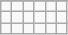<table class="wikitable sortable" style="text-align: center">
<tr align=center>
</tr>
<tr>
<td></td>
<td></td>
<td></td>
<td></td>
<td></td>
<td></td>
</tr>
<tr>
<td></td>
<td></td>
<td></td>
<td></td>
<td></td>
<td></td>
</tr>
<tr>
<td></td>
<td></td>
<td></td>
<td></td>
<td></td>
<td></td>
</tr>
</table>
